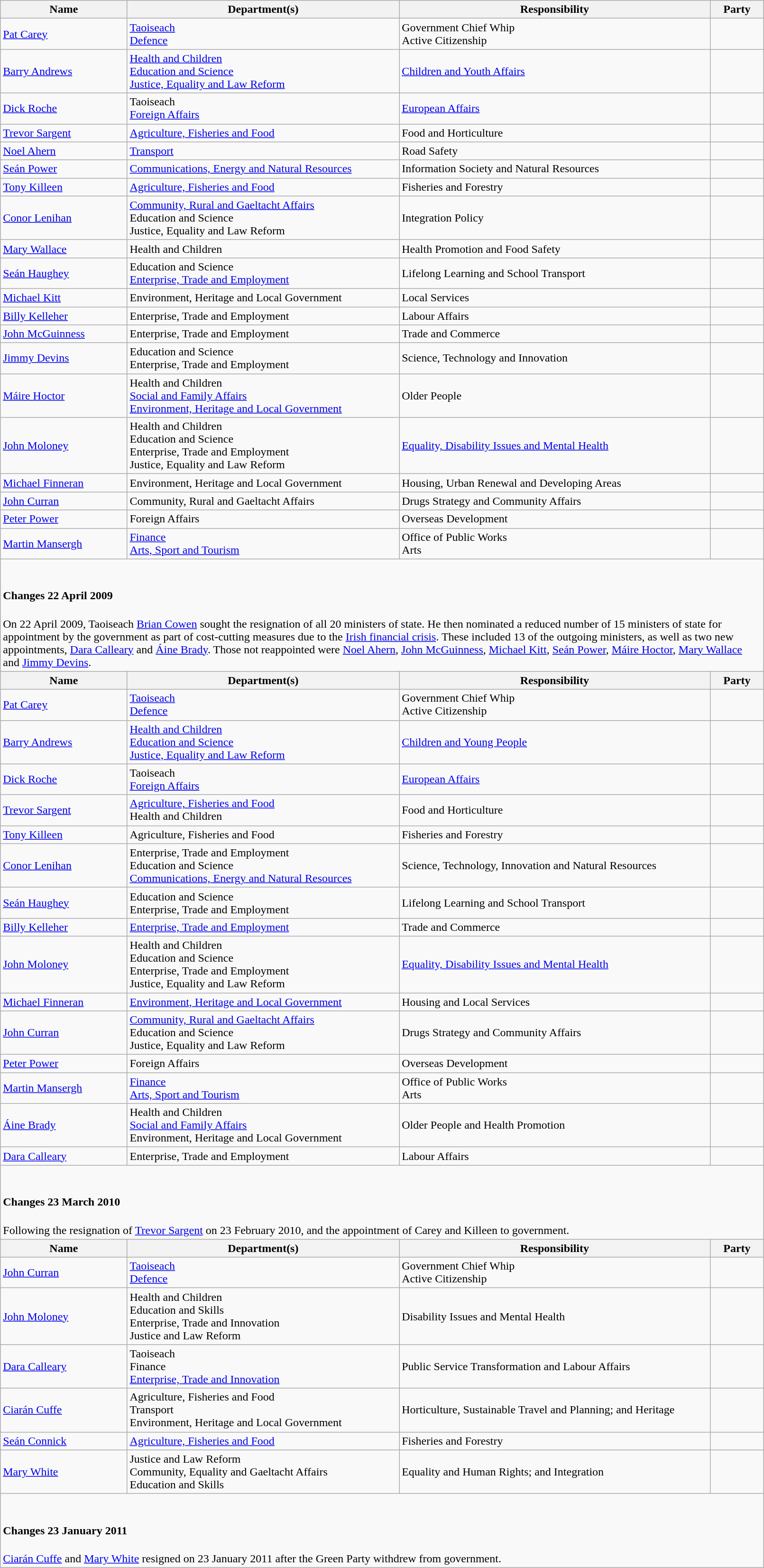<table class="wikitable" width=85%>
<tr>
<th>Name</th>
<th>Department(s)</th>
<th>Responsibility</th>
<th colspan=2>Party</th>
</tr>
<tr>
<td><a href='#'>Pat Carey</a><br></td>
<td><a href='#'>Taoiseach</a><br><a href='#'>Defence</a></td>
<td>Government Chief Whip<br>Active Citizenship</td>
<td></td>
</tr>
<tr>
<td><a href='#'>Barry Andrews</a><br></td>
<td><a href='#'>Health and Children</a><br><a href='#'>Education and Science</a><br><a href='#'>Justice, Equality and Law Reform</a></td>
<td><a href='#'>Children and Youth Affairs</a></td>
<td></td>
</tr>
<tr>
<td><a href='#'>Dick Roche</a></td>
<td>Taoiseach<br><a href='#'>Foreign Affairs</a></td>
<td><a href='#'>European Affairs</a></td>
<td></td>
</tr>
<tr>
<td><a href='#'>Trevor Sargent</a></td>
<td><a href='#'>Agriculture, Fisheries and Food</a></td>
<td>Food and Horticulture</td>
<td></td>
</tr>
<tr>
<td><a href='#'>Noel Ahern</a></td>
<td><a href='#'>Transport</a></td>
<td>Road Safety</td>
<td></td>
</tr>
<tr>
<td><a href='#'>Seán Power</a></td>
<td><a href='#'>Communications, Energy and Natural Resources</a></td>
<td>Information Society and Natural Resources</td>
<td></td>
</tr>
<tr>
<td><a href='#'>Tony Killeen</a></td>
<td><a href='#'>Agriculture, Fisheries and Food</a></td>
<td>Fisheries and Forestry</td>
<td></td>
</tr>
<tr>
<td><a href='#'>Conor Lenihan</a></td>
<td><a href='#'>Community, Rural and Gaeltacht Affairs</a><br>Education and Science<br>Justice, Equality and Law Reform</td>
<td>Integration Policy</td>
<td></td>
</tr>
<tr>
<td><a href='#'>Mary Wallace</a></td>
<td>Health and Children</td>
<td>Health Promotion and Food Safety</td>
<td></td>
</tr>
<tr>
<td><a href='#'>Seán Haughey</a></td>
<td>Education and Science<br><a href='#'>Enterprise, Trade and Employment</a></td>
<td>Lifelong Learning and School Transport</td>
<td></td>
</tr>
<tr>
<td><a href='#'>Michael Kitt</a></td>
<td>Environment, Heritage and Local Government</td>
<td>Local Services</td>
<td></td>
</tr>
<tr>
<td><a href='#'>Billy Kelleher</a></td>
<td>Enterprise, Trade and Employment</td>
<td>Labour Affairs</td>
<td></td>
</tr>
<tr>
<td><a href='#'>John McGuinness</a></td>
<td>Enterprise, Trade and Employment</td>
<td>Trade and Commerce</td>
<td></td>
</tr>
<tr>
<td><a href='#'>Jimmy Devins</a></td>
<td>Education and Science<br>Enterprise, Trade and Employment</td>
<td>Science, Technology and Innovation</td>
<td></td>
</tr>
<tr>
<td><a href='#'>Máire Hoctor</a></td>
<td>Health and Children<br><a href='#'>Social and Family Affairs</a><br><a href='#'>Environment, Heritage and Local Government</a></td>
<td>Older People</td>
<td></td>
</tr>
<tr>
<td><a href='#'>John Moloney</a></td>
<td>Health and Children<br>Education and Science<br>Enterprise, Trade and Employment<br>Justice, Equality and Law Reform</td>
<td><a href='#'>Equality, Disability Issues and Mental Health</a></td>
<td></td>
</tr>
<tr>
<td><a href='#'>Michael Finneran</a></td>
<td>Environment, Heritage and Local Government</td>
<td>Housing, Urban Renewal and Developing Areas</td>
<td></td>
</tr>
<tr>
<td><a href='#'>John Curran</a></td>
<td>Community, Rural and Gaeltacht Affairs</td>
<td>Drugs Strategy and Community Affairs</td>
<td></td>
</tr>
<tr>
<td><a href='#'>Peter Power</a></td>
<td>Foreign Affairs</td>
<td>Overseas Development</td>
<td></td>
</tr>
<tr>
<td><a href='#'>Martin Mansergh</a></td>
<td><a href='#'>Finance</a><br><a href='#'>Arts, Sport and Tourism</a></td>
<td>Office of Public Works<br>Arts</td>
<td></td>
</tr>
<tr>
<td colspan=5><br><h4>Changes 22 April 2009</h4>On 22 April 2009, Taoiseach <a href='#'>Brian Cowen</a> sought the resignation of all 20 ministers of state. He then nominated a reduced number of 15 ministers of state for appointment by the government as part of cost-cutting measures due to the <a href='#'>Irish financial crisis</a>. These included 13 of the outgoing ministers, as well as two new appointments, <a href='#'>Dara Calleary</a> and <a href='#'>Áine Brady</a>. Those not reappointed were <a href='#'>Noel Ahern</a>, <a href='#'>John McGuinness</a>, <a href='#'>Michael Kitt</a>, <a href='#'>Seán Power</a>, <a href='#'>Máire Hoctor</a>, <a href='#'>Mary Wallace</a> and <a href='#'>Jimmy Devins</a>.</td>
</tr>
<tr>
<th>Name</th>
<th>Department(s)</th>
<th>Responsibility</th>
<th colspan=2>Party</th>
</tr>
<tr>
<td><a href='#'>Pat Carey</a><br></td>
<td><a href='#'>Taoiseach</a><br><a href='#'>Defence</a></td>
<td>Government Chief Whip<br>Active Citizenship</td>
<td></td>
</tr>
<tr>
<td><a href='#'>Barry Andrews</a><br></td>
<td><a href='#'>Health and Children</a><br><a href='#'>Education and Science</a><br><a href='#'>Justice, Equality and Law Reform</a></td>
<td><a href='#'>Children and Young People</a></td>
<td></td>
</tr>
<tr>
<td><a href='#'>Dick Roche</a></td>
<td>Taoiseach<br><a href='#'>Foreign Affairs</a></td>
<td><a href='#'>European Affairs</a></td>
<td></td>
</tr>
<tr>
<td><a href='#'>Trevor Sargent</a></td>
<td><a href='#'>Agriculture, Fisheries and Food</a><br>Health and Children</td>
<td>Food and Horticulture</td>
<td></td>
</tr>
<tr>
<td><a href='#'>Tony Killeen</a></td>
<td>Agriculture, Fisheries and Food</td>
<td>Fisheries and Forestry</td>
<td></td>
</tr>
<tr>
<td><a href='#'>Conor Lenihan</a></td>
<td>Enterprise, Trade and Employment<br>Education and Science<br><a href='#'>Communications, Energy and Natural Resources</a></td>
<td>Science, Technology, Innovation and Natural Resources</td>
<td></td>
</tr>
<tr>
<td><a href='#'>Seán Haughey</a></td>
<td>Education and Science<br>Enterprise, Trade and Employment</td>
<td>Lifelong Learning and School Transport</td>
<td></td>
</tr>
<tr>
<td><a href='#'>Billy Kelleher</a></td>
<td><a href='#'>Enterprise, Trade and Employment</a></td>
<td>Trade and Commerce</td>
<td></td>
</tr>
<tr>
<td><a href='#'>John Moloney</a></td>
<td>Health and Children<br>Education and Science<br>Enterprise, Trade and Employment<br>Justice, Equality and Law Reform</td>
<td><a href='#'>Equality, Disability Issues and Mental Health</a></td>
<td></td>
</tr>
<tr>
<td><a href='#'>Michael Finneran</a></td>
<td><a href='#'>Environment, Heritage and Local Government</a></td>
<td>Housing and Local Services</td>
<td></td>
</tr>
<tr>
<td><a href='#'>John Curran</a></td>
<td><a href='#'>Community, Rural and Gaeltacht Affairs</a><br>Education and Science<br>Justice, Equality and Law Reform</td>
<td>Drugs Strategy and Community Affairs</td>
<td></td>
</tr>
<tr>
<td><a href='#'>Peter Power</a></td>
<td>Foreign Affairs</td>
<td>Overseas Development</td>
<td></td>
</tr>
<tr>
<td><a href='#'>Martin Mansergh</a></td>
<td><a href='#'>Finance</a><br><a href='#'>Arts, Sport and Tourism</a></td>
<td>Office of Public Works<br>Arts</td>
<td></td>
</tr>
<tr>
<td><a href='#'>Áine Brady</a></td>
<td>Health and Children<br><a href='#'>Social and Family Affairs</a><br>Environment, Heritage and Local Government</td>
<td>Older People and Health Promotion</td>
<td></td>
</tr>
<tr>
<td><a href='#'>Dara Calleary</a></td>
<td>Enterprise, Trade and Employment</td>
<td>Labour Affairs</td>
<td></td>
</tr>
<tr>
<td colspan=5><br><h4>Changes 23 March 2010</h4>Following the resignation of <a href='#'>Trevor Sargent</a> on 23 February 2010, and the appointment of Carey and Killeen to government.</td>
</tr>
<tr>
<th>Name</th>
<th>Department(s)</th>
<th>Responsibility</th>
<th colspan=2>Party</th>
</tr>
<tr>
<td><a href='#'>John Curran</a><br></td>
<td><a href='#'>Taoiseach</a><br><a href='#'>Defence</a></td>
<td>Government Chief Whip<br>Active Citizenship</td>
<td></td>
</tr>
<tr>
<td><a href='#'>John Moloney</a></td>
<td>Health and Children<br>Education and Skills<br>Enterprise, Trade and Innovation<br>Justice and Law Reform</td>
<td>Disability Issues and Mental Health</td>
<td></td>
</tr>
<tr>
<td><a href='#'>Dara Calleary</a></td>
<td>Taoiseach<br>Finance<br><a href='#'>Enterprise, Trade and Innovation</a></td>
<td>Public Service Transformation and Labour Affairs</td>
<td></td>
</tr>
<tr>
<td><a href='#'>Ciarán Cuffe</a></td>
<td>Agriculture, Fisheries and Food<br>Transport<br>Environment, Heritage and Local Government</td>
<td>Horticulture, Sustainable Travel and Planning; and Heritage</td>
<td></td>
</tr>
<tr>
<td><a href='#'>Seán Connick</a></td>
<td><a href='#'>Agriculture, Fisheries and Food</a></td>
<td>Fisheries and Forestry</td>
<td></td>
</tr>
<tr>
<td><a href='#'>Mary White</a></td>
<td>Justice and Law Reform<br>Community, Equality and Gaeltacht Affairs<br>Education and Skills</td>
<td>Equality and Human Rights; and Integration</td>
<td></td>
</tr>
<tr>
<td colspan=5><br><h4>Changes 23 January 2011</h4><a href='#'>Ciarán Cuffe</a> and <a href='#'>Mary White</a> resigned on 23 January 2011 after the Green Party withdrew from government.</td>
</tr>
</table>
